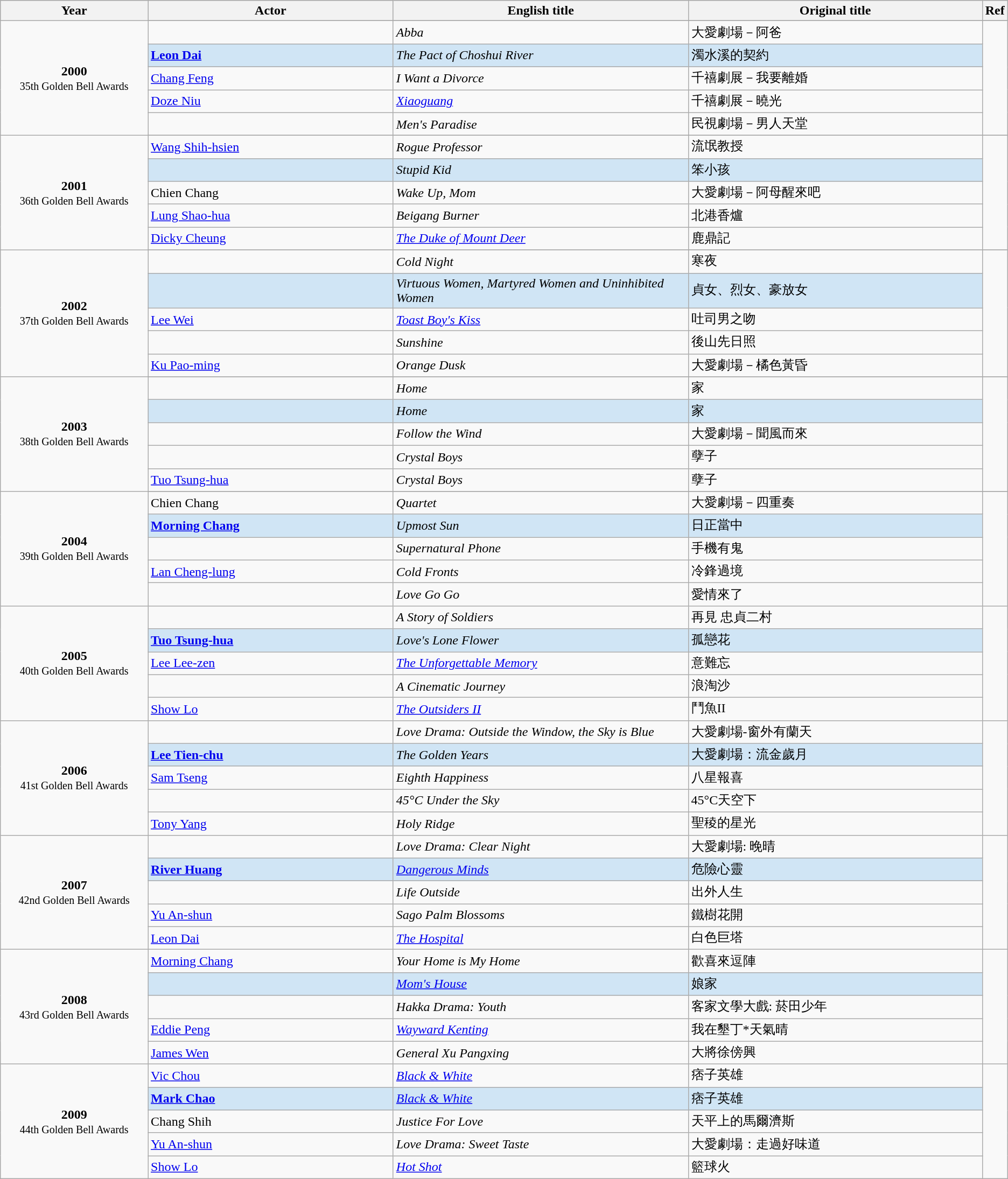<table class="wikitable">
<tr style="background:#bebebe;">
<th style="width:15%;">Year</th>
<th style="width:25%;">Actor</th>
<th style="width:30%;">English title</th>
<th style="width:30%;">Original title</th>
<th style="width:2%;">Ref</th>
</tr>
<tr>
<td rowspan=6 style="text-align:center"><strong>2000</strong> <br> <small>35th Golden Bell Awards</small></td>
</tr>
<tr>
<td></td>
<td><em>Abba</em></td>
<td>大愛劇場－阿爸</td>
<td rowspan=5></td>
</tr>
<tr style="background:#d0e5f5;">
<td><strong><a href='#'>Leon Dai</a></strong></td>
<td><em>The Pact of Choshui River</em></td>
<td>濁水溪的契約</td>
</tr>
<tr>
<td><a href='#'>Chang Feng</a></td>
<td><em> I Want a Divorce</em></td>
<td>千禧劇展－我要離婚</td>
</tr>
<tr>
<td><a href='#'>Doze Niu</a></td>
<td><em><a href='#'>Xiaoguang</a></em></td>
<td>千禧劇展－曉光</td>
</tr>
<tr>
<td></td>
<td><em>Men's Paradise</em></td>
<td>民視劇場－男人天堂</td>
</tr>
<tr>
<td rowspan=6 style="text-align:center"><strong>2001</strong> <br> <small>36th Golden Bell Awards</small></td>
</tr>
<tr>
<td><a href='#'>Wang Shih-hsien</a></td>
<td><em>Rogue Professor</em></td>
<td>流氓教授</td>
<td rowspan=5></td>
</tr>
<tr style="background:#d0e5f5;">
<td><strong></strong></td>
<td><em>Stupid Kid</em></td>
<td>笨小孩</td>
</tr>
<tr>
<td>Chien Chang</td>
<td><em>Wake Up, Mom</em></td>
<td>大愛劇場－阿母醒來吧</td>
</tr>
<tr>
<td><a href='#'>Lung Shao-hua</a></td>
<td><em>Beigang Burner</em></td>
<td>北港香爐</td>
</tr>
<tr>
<td><a href='#'>Dicky Cheung</a></td>
<td><em><a href='#'>The Duke of Mount Deer</a></em></td>
<td>鹿鼎記</td>
</tr>
<tr>
<td rowspan=6 style="text-align:center"><strong>2002</strong> <br> <small>37th Golden Bell Awards</small></td>
</tr>
<tr>
<td></td>
<td><em>Cold Night</em></td>
<td>寒夜</td>
<td rowspan=5></td>
</tr>
<tr style="background:#d0e5f5;">
<td><strong></strong></td>
<td><em>Virtuous Women, Martyred Women and Uninhibited Women</em></td>
<td>貞女、烈女、豪放女</td>
</tr>
<tr>
<td><a href='#'>Lee Wei</a></td>
<td><em><a href='#'>Toast Boy's Kiss</a></em></td>
<td>吐司男之吻</td>
</tr>
<tr>
<td></td>
<td><em>Sunshine</em></td>
<td>後山先日照</td>
</tr>
<tr>
<td><a href='#'>Ku Pao-ming</a></td>
<td><em>Orange Dusk</em></td>
<td>大愛劇場－橘色黃昏</td>
</tr>
<tr>
<td rowspan=6 style="text-align:center"><strong>2003</strong> <br> <small>38th Golden Bell Awards</small></td>
</tr>
<tr>
<td></td>
<td><em>Home</em></td>
<td>家</td>
<td rowspan=5></td>
</tr>
<tr style="background:#d0e5f5;">
<td><strong> </strong></td>
<td><em>Home</em></td>
<td>家</td>
</tr>
<tr>
<td></td>
<td><em>Follow the Wind</em></td>
<td>大愛劇場－聞風而來</td>
</tr>
<tr>
<td></td>
<td><em>Crystal Boys</em></td>
<td>孽子</td>
</tr>
<tr>
<td><a href='#'>Tuo Tsung-hua</a></td>
<td><em>Crystal Boys</em></td>
<td>孽子</td>
</tr>
<tr>
<td rowspan=6 style="text-align:center"><strong>2004</strong> <br> <small>39th Golden Bell Awards</small></td>
</tr>
<tr>
<td>Chien Chang</td>
<td><em>Quartet</em></td>
<td>大愛劇場－四重奏</td>
<td rowspan=5></td>
</tr>
<tr style="background:#d0e5f5;">
<td><strong><a href='#'>Morning Chang</a></strong></td>
<td><em>Upmost Sun</em></td>
<td>日正當中</td>
</tr>
<tr>
<td></td>
<td><em>Supernatural Phone</em></td>
<td>手機有鬼</td>
</tr>
<tr>
<td><a href='#'>Lan Cheng-lung</a></td>
<td><em>Cold Fronts</em></td>
<td>冷鋒過境</td>
</tr>
<tr>
<td></td>
<td><em>Love Go Go</em></td>
<td>愛情來了</td>
</tr>
<tr>
<td rowspan=5 style="text-align:center"><strong>2005</strong> <br> <small>40th Golden Bell Awards</small></td>
<td></td>
<td><em>A Story of Soldiers</em></td>
<td>再見 忠貞二村</td>
<td rowspan=5></td>
</tr>
<tr style="background:#d0e5f5;">
<td><strong><a href='#'>Tuo Tsung-hua</a></strong></td>
<td><em>Love's Lone Flower</em></td>
<td>孤戀花</td>
</tr>
<tr>
<td><a href='#'>Lee Lee-zen</a></td>
<td><em><a href='#'>The Unforgettable Memory</a></em></td>
<td>意難忘</td>
</tr>
<tr>
<td></td>
<td><em>A Cinematic Journey</em></td>
<td>浪淘沙</td>
</tr>
<tr>
<td><a href='#'>Show Lo</a></td>
<td><em><a href='#'>The Outsiders II</a></em></td>
<td>鬥魚II</td>
</tr>
<tr>
<td rowspan=5 style="text-align:center"><strong>2006</strong> <br> <small>41st Golden Bell Awards</small></td>
<td></td>
<td><em>Love Drama: Outside the Window, the Sky is Blue</em></td>
<td>大愛劇場-窗外有蘭天</td>
<td rowspan=5></td>
</tr>
<tr style="background:#d0e5f5;">
<td><strong> <a href='#'>Lee Tien-chu</a></strong></td>
<td><em>The Golden Years</em></td>
<td>大愛劇場：流金歲月</td>
</tr>
<tr>
<td><a href='#'>Sam Tseng</a></td>
<td><em>Eighth Happiness</em></td>
<td>八星報喜</td>
</tr>
<tr>
<td></td>
<td><em>45°C Under the Sky</em></td>
<td>45°C天空下</td>
</tr>
<tr>
<td><a href='#'>Tony Yang</a></td>
<td><em>Holy Ridge</em></td>
<td>聖稜的星光</td>
</tr>
<tr>
<td rowspan=5 style="text-align:center"><strong>2007</strong> <br> <small>42nd Golden Bell Awards</small></td>
<td></td>
<td><em>Love Drama: Clear Night</em></td>
<td>大愛劇場: 晚晴</td>
<td rowspan=5></td>
</tr>
<tr style="background:#d0e5f5;">
<td><strong> <a href='#'>River Huang</a></strong></td>
<td><em><a href='#'>Dangerous Minds</a></em></td>
<td>危險心靈</td>
</tr>
<tr>
<td></td>
<td><em>Life Outside</em></td>
<td>出外人生</td>
</tr>
<tr>
<td><a href='#'>Yu An-shun</a></td>
<td><em>Sago Palm Blossoms</em></td>
<td>鐵樹花開</td>
</tr>
<tr>
<td><a href='#'>Leon Dai</a></td>
<td><em><a href='#'>The Hospital</a></em></td>
<td>白色巨塔</td>
</tr>
<tr>
<td rowspan=5 style="text-align:center"><strong>2008</strong> <br> <small>43rd Golden Bell Awards</small></td>
<td><a href='#'>Morning Chang</a></td>
<td><em>Your Home is My Home</em></td>
<td>歡喜來逗陣</td>
<td rowspan=5></td>
</tr>
<tr style="background:#d0e5f5;">
<td><strong></strong></td>
<td><em><a href='#'>Mom's House</a></em></td>
<td>娘家</td>
</tr>
<tr>
<td></td>
<td><em>Hakka Drama: Youth</em></td>
<td>客家文學大戲: 菸田少年</td>
</tr>
<tr>
<td><a href='#'>Eddie Peng</a></td>
<td><em><a href='#'>Wayward Kenting</a></em></td>
<td>我在墾丁*天氣晴</td>
</tr>
<tr>
<td><a href='#'>James Wen</a></td>
<td><em>General Xu Pangxing</em></td>
<td>大將徐傍興</td>
</tr>
<tr>
<td rowspan=5 style="text-align:center"><strong>2009</strong> <br> <small>44th Golden Bell Awards</small></td>
<td><a href='#'>Vic Chou</a></td>
<td><em><a href='#'>Black & White</a></em></td>
<td>痞子英雄</td>
<td rowspan=5></td>
</tr>
<tr style="background:#d0e5f5;">
<td><strong><a href='#'>Mark Chao</a></strong></td>
<td><em><a href='#'>Black & White</a></em></td>
<td>痞子英雄</td>
</tr>
<tr>
<td>Chang Shih</td>
<td><em>Justice For Love</em></td>
<td>天平上的馬爾濟斯</td>
</tr>
<tr>
<td><a href='#'>Yu An-shun</a></td>
<td><em>Love Drama: Sweet Taste</em></td>
<td>大愛劇場：走過好味道</td>
</tr>
<tr>
<td><a href='#'>Show Lo</a></td>
<td><em><a href='#'>Hot Shot</a></em></td>
<td>籃球火</td>
</tr>
</table>
